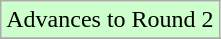<table class="wikitable">
<tr width=10px bgcolor="#ccffcc">
<td>Advances to Round 2</td>
</tr>
<tr>
</tr>
</table>
